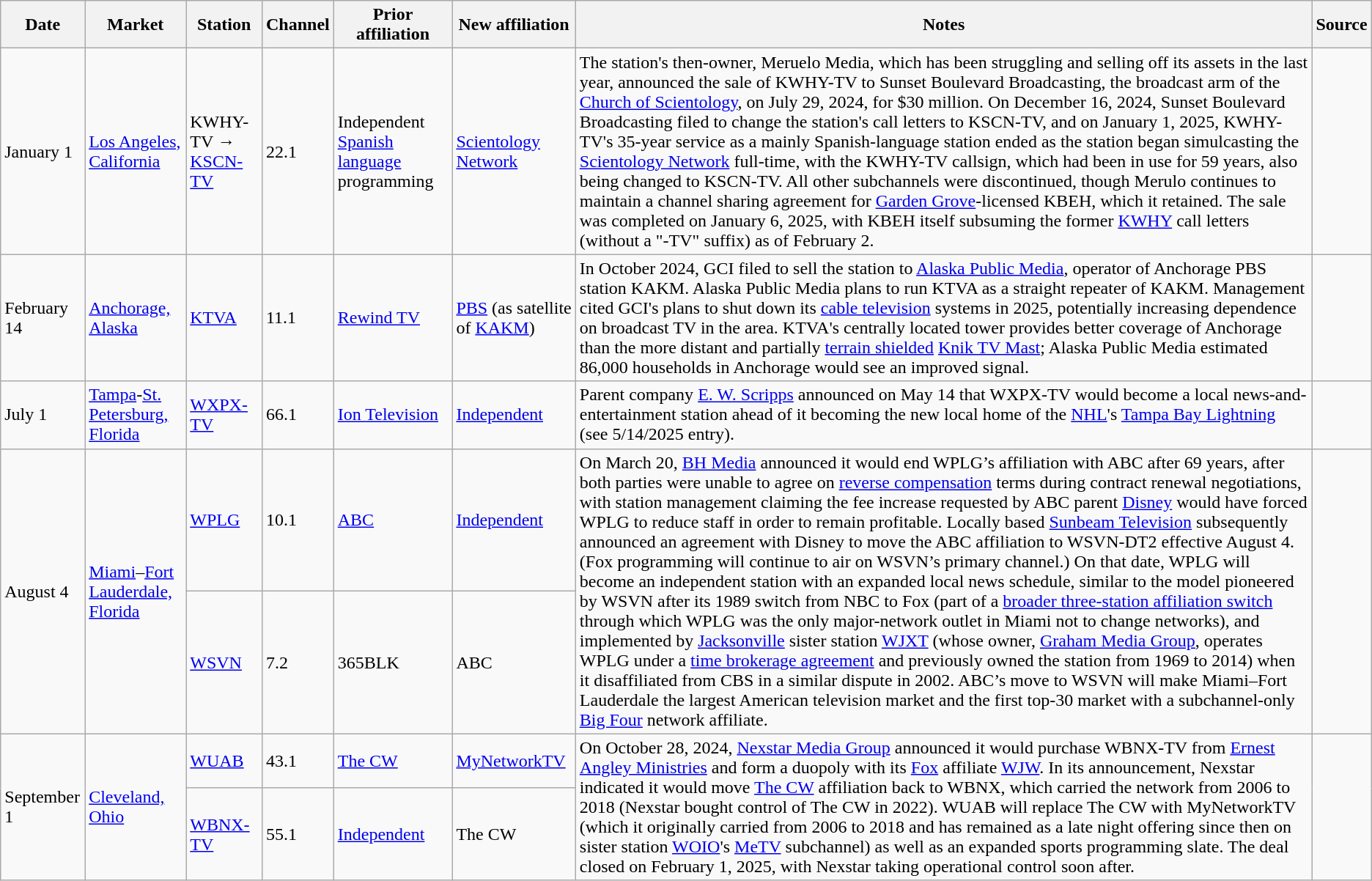<table class="wikitable">
<tr>
<th>Date</th>
<th>Market</th>
<th>Station</th>
<th>Channel</th>
<th>Prior affiliation</th>
<th>New affiliation</th>
<th>Notes</th>
<th>Source</th>
</tr>
<tr>
<td>January 1</td>
<td><a href='#'>Los Angeles, California</a></td>
<td>KWHY-TV → <a href='#'>KSCN-TV</a></td>
<td>22.1</td>
<td>Independent <a href='#'>Spanish language</a> programming</td>
<td><a href='#'>Scientology Network</a></td>
<td>The station's then-owner, Meruelo Media, which has been struggling and selling off its assets in the last year, announced the sale of KWHY-TV to Sunset Boulevard Broadcasting, the broadcast arm of the <a href='#'>Church of Scientology</a>, on July 29, 2024, for $30 million. On December 16, 2024, Sunset Boulevard Broadcasting filed to change the station's call letters to KSCN-TV, and on January 1, 2025, KWHY-TV's 35-year service as a mainly Spanish-language station ended as the station began simulcasting the <a href='#'>Scientology Network</a> full-time, with the KWHY-TV callsign, which had been in use for 59 years, also being changed to KSCN-TV. All other subchannels were discontinued, though Merulo continues to maintain a channel sharing agreement for <a href='#'>Garden Grove</a>-licensed KBEH, which it retained. The sale was completed on January 6, 2025, with KBEH itself subsuming the former <a href='#'>KWHY</a> call letters (without a "-TV" suffix) as of February 2.</td>
<td><br></td>
</tr>
<tr>
<td>February 14</td>
<td><a href='#'>Anchorage, Alaska</a></td>
<td><a href='#'>KTVA</a></td>
<td>11.1</td>
<td><a href='#'>Rewind TV</a></td>
<td><a href='#'>PBS</a> (as satellite of <a href='#'>KAKM</a>)</td>
<td>In October 2024, GCI filed to sell the station to <a href='#'>Alaska Public Media</a>, operator of Anchorage PBS station KAKM. Alaska Public Media plans to run KTVA as a straight repeater of KAKM. Management cited GCI's plans to shut down its <a href='#'>cable television</a> systems in 2025, potentially increasing dependence on broadcast TV in the area. KTVA's centrally located tower provides better coverage of Anchorage than the more distant and partially <a href='#'>terrain shielded</a> <a href='#'>Knik TV Mast</a>; Alaska Public Media estimated 86,000 households in Anchorage would see an improved signal.</td>
<td><br></td>
</tr>
<tr>
<td>July 1</td>
<td><a href='#'>Tampa</a>-<a href='#'>St. Petersburg, Florida</a></td>
<td><a href='#'>WXPX-TV</a></td>
<td>66.1</td>
<td><a href='#'>Ion Television</a></td>
<td><a href='#'>Independent</a></td>
<td>Parent company <a href='#'>E. W. Scripps</a> announced on May 14 that WXPX-TV would become a local news-and-entertainment station ahead of it becoming the new local home of the <a href='#'>NHL</a>'s <a href='#'>Tampa Bay Lightning</a> (see 5/14/2025 entry).</td>
<td></td>
</tr>
<tr>
<td rowspan=2>August 4</td>
<td rowspan=2><a href='#'>Miami</a>–<a href='#'>Fort Lauderdale, Florida</a></td>
<td><a href='#'>WPLG</a></td>
<td>10.1</td>
<td><a href='#'>ABC</a></td>
<td><a href='#'>Independent</a></td>
<td rowspan=2>On March 20, <a href='#'>BH Media</a> announced it would end WPLG’s affiliation with ABC after 69 years, after both parties were unable to agree on <a href='#'>reverse compensation</a> terms during contract renewal negotiations, with station management claiming the fee increase requested by ABC parent <a href='#'>Disney</a> would have forced WPLG to reduce staff in order to remain profitable. Locally based <a href='#'>Sunbeam Television</a> subsequently announced an agreement with Disney to move the ABC affiliation to WSVN-DT2 effective August 4. (Fox programming will continue to air on WSVN’s primary channel.) On that date, WPLG will become an independent station with an expanded local news schedule, similar to the model pioneered by WSVN after its 1989 switch from NBC to Fox (part of a <a href='#'>broader three-station affiliation switch</a> through which WPLG was the only major-network outlet in Miami not to change networks), and implemented by <a href='#'>Jacksonville</a> sister station <a href='#'>WJXT</a> (whose owner, <a href='#'>Graham Media Group</a>, operates WPLG under a <a href='#'>time brokerage agreement</a> and previously owned the station from 1969 to 2014) when it disaffiliated from CBS in a similar dispute in 2002. ABC’s move to WSVN will make Miami–Fort Lauderdale the largest American television market and the first top-30 market with a subchannel-only <a href='#'>Big Four</a> network affiliate.</td>
<td rowspan=2><br></td>
</tr>
<tr>
<td><a href='#'>WSVN</a></td>
<td>7.2</td>
<td>365BLK</td>
<td>ABC</td>
</tr>
<tr>
<td rowspan=2>September 1</td>
<td rowspan=2><a href='#'>Cleveland, Ohio</a></td>
<td><a href='#'>WUAB</a></td>
<td>43.1</td>
<td><a href='#'>The CW</a></td>
<td><a href='#'>MyNetworkTV</a></td>
<td rowspan=2>On October 28, 2024, <a href='#'>Nexstar Media Group</a> announced it would purchase WBNX-TV from <a href='#'>Ernest Angley Ministries</a> and form a duopoly with its <a href='#'>Fox</a> affiliate <a href='#'>WJW</a>. In its announcement, Nexstar indicated it would move <a href='#'>The CW</a> affiliation back to WBNX, which carried the network from 2006 to 2018 (Nexstar bought control of The CW in 2022). WUAB will replace The CW with MyNetworkTV (which it originally carried from 2006 to 2018 and has remained as a late night offering since then on sister station <a href='#'>WOIO</a>'s <a href='#'>MeTV</a> subchannel) as well as an expanded sports programming slate. The deal closed on February 1, 2025, with Nexstar taking operational control soon after.</td>
<td rowspan=2></td>
</tr>
<tr>
<td><a href='#'>WBNX-TV</a></td>
<td>55.1</td>
<td><a href='#'>Independent</a></td>
<td>The CW</td>
</tr>
</table>
